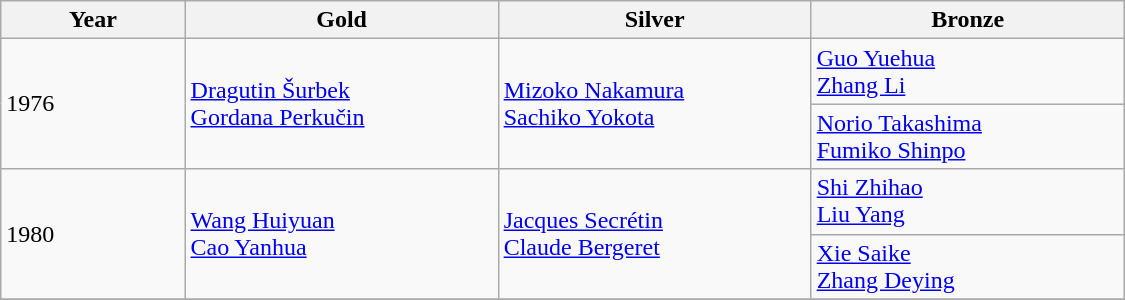<table class="wikitable" style="text-align: left; width: 750px;">
<tr>
<th width="100">Year</th>
<th width="175">Gold</th>
<th width="175">Silver</th>
<th width="175">Bronze</th>
</tr>
<tr>
<td rowspan=2>1976</td>
<td rowspan=2> <a href='#'>Dragutin Šurbek</a><br> <a href='#'>Gordana Perkučin</a></td>
<td rowspan=2> <a href='#'>Mizoko Nakamura</a><br> <a href='#'>Sachiko Yokota</a></td>
<td> <a href='#'>Guo Yuehua</a><br> <a href='#'>Zhang Li</a></td>
</tr>
<tr>
<td> <a href='#'>Norio Takashima</a><br> <a href='#'>Fumiko Shinpo</a></td>
</tr>
<tr>
<td rowspan=2>1980</td>
<td rowspan=2> <a href='#'>Wang Huiyuan</a><br> <a href='#'>Cao Yanhua</a></td>
<td rowspan=2> <a href='#'>Jacques Secrétin</a><br> <a href='#'>Claude Bergeret</a></td>
<td> <a href='#'>Shi Zhihao</a><br> <a href='#'>Liu Yang</a></td>
</tr>
<tr>
<td> <a href='#'>Xie Saike</a><br> <a href='#'>Zhang Deying</a></td>
</tr>
<tr>
</tr>
</table>
